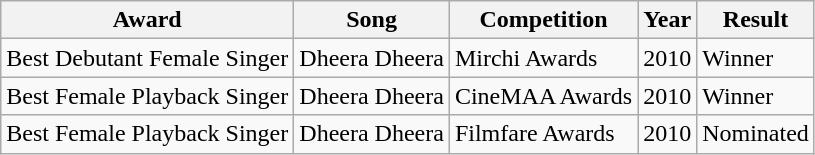<table class="wikitable">
<tr>
<th>Award</th>
<th>Song</th>
<th>Competition</th>
<th>Year</th>
<th>Result</th>
</tr>
<tr>
<td>Best Debutant Female Singer</td>
<td>Dheera Dheera</td>
<td>Mirchi Awards</td>
<td>2010</td>
<td>Winner</td>
</tr>
<tr>
<td>Best Female Playback Singer</td>
<td>Dheera Dheera</td>
<td>CineMAA Awards</td>
<td>2010</td>
<td>Winner</td>
</tr>
<tr>
<td>Best Female Playback Singer</td>
<td>Dheera Dheera</td>
<td>Filmfare Awards</td>
<td>2010</td>
<td>Nominated</td>
</tr>
</table>
